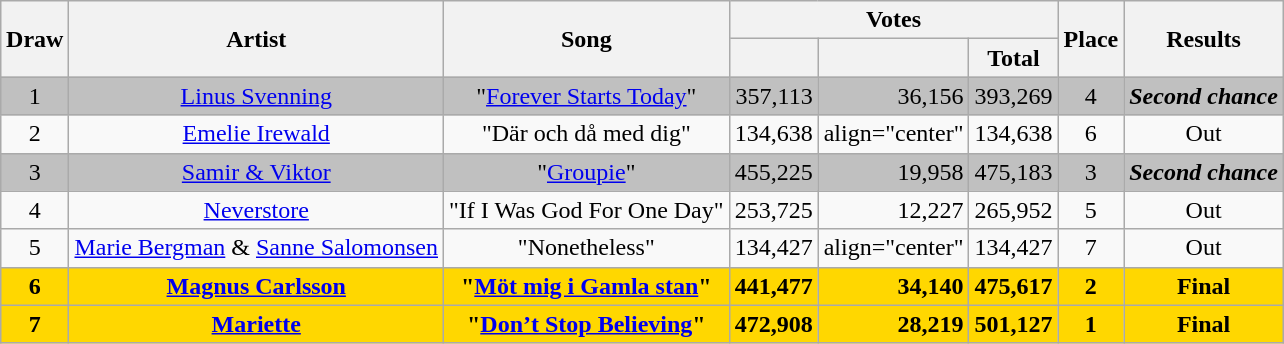<table class="sortable wikitable" style="margin: 1em auto 1em auto; text-align:center;">
<tr>
<th rowspan="2">Draw</th>
<th rowspan="2">Artist</th>
<th rowspan="2">Song</th>
<th colspan="3">Votes</th>
<th rowspan="2">Place</th>
<th rowspan="2">Results</th>
</tr>
<tr>
<th></th>
<th></th>
<th>Total</th>
</tr>
<tr bgcolor="silver">
<td>1</td>
<td><a href='#'>Linus Svenning</a></td>
<td>"<a href='#'>Forever Starts Today</a>"</td>
<td align="right">357,113</td>
<td align="right">36,156</td>
<td align="right">393,269</td>
<td align="center">4</td>
<td><strong><em>Second chance</em></strong></td>
</tr>
<tr>
<td>2</td>
<td><a href='#'>Emelie Irewald</a></td>
<td>"Där och då med dig"</td>
<td align="right">134,638</td>
<td>align="center" </td>
<td align="right">134,638</td>
<td align="center">6</td>
<td>Out</td>
</tr>
<tr bgcolor="silver">
<td>3</td>
<td><a href='#'>Samir & Viktor</a></td>
<td>"<a href='#'>Groupie</a>"</td>
<td align="right">455,225</td>
<td align="right">19,958</td>
<td align="right">475,183</td>
<td align="center">3</td>
<td><strong><em>Second chance</em></strong></td>
</tr>
<tr>
<td>4</td>
<td><a href='#'>Neverstore</a></td>
<td>"If I Was God For One Day"</td>
<td align="right">253,725</td>
<td align="right">12,227</td>
<td align="right">265,952</td>
<td align="center">5</td>
<td>Out</td>
</tr>
<tr>
<td>5</td>
<td><a href='#'>Marie Bergman</a> & <a href='#'>Sanne Salomonsen</a></td>
<td>"Nonetheless"</td>
<td align="right">134,427</td>
<td>align="center" </td>
<td align="right">134,427</td>
<td align="center">7</td>
<td>Out</td>
</tr>
<tr style="font-weight:bold;background:gold;">
<td>6</td>
<td><a href='#'>Magnus Carlsson</a></td>
<td>"<a href='#'>Möt mig i Gamla stan</a>"</td>
<td align="right">441,477</td>
<td align="right">34,140</td>
<td align="right">475,617</td>
<td align="center">2</td>
<td>Final</td>
</tr>
<tr style="font-weight:bold;background:gold;">
<td>7</td>
<td><a href='#'>Mariette</a></td>
<td>"<a href='#'>Don’t Stop Believing</a>"</td>
<td align="right">472,908</td>
<td align="right">28,219</td>
<td align="right">501,127</td>
<td align="center">1</td>
<td>Final</td>
</tr>
</table>
